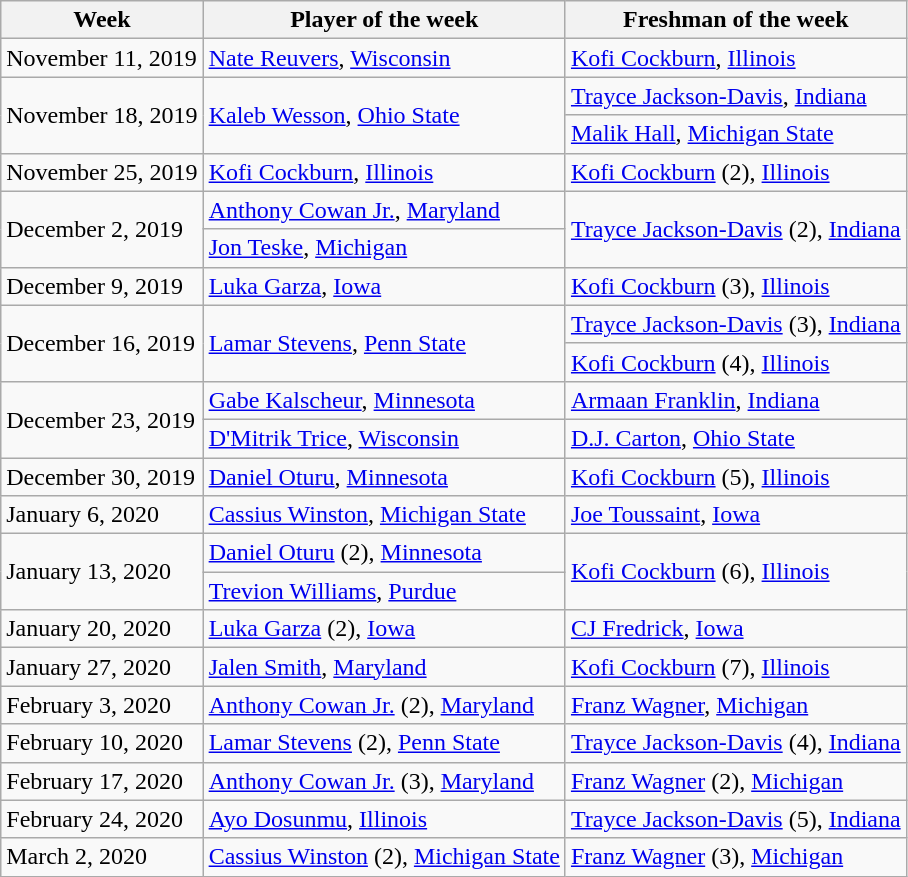<table class="wikitable" border="1">
<tr>
<th>Week</th>
<th>Player of the week</th>
<th>Freshman of the week</th>
</tr>
<tr>
<td>November 11, 2019</td>
<td><a href='#'>Nate Reuvers</a>, <a href='#'>Wisconsin</a></td>
<td><a href='#'>Kofi Cockburn</a>, <a href='#'>Illinois</a></td>
</tr>
<tr>
<td rowspan=2 valign=middle>November 18, 2019</td>
<td rowspan=2 valign=middle><a href='#'>Kaleb Wesson</a>, <a href='#'>Ohio State</a></td>
<td><a href='#'>Trayce Jackson-Davis</a>, <a href='#'>Indiana</a></td>
</tr>
<tr>
<td><a href='#'>Malik Hall</a>, <a href='#'>Michigan State</a></td>
</tr>
<tr>
<td>November 25, 2019</td>
<td><a href='#'>Kofi Cockburn</a>, <a href='#'>Illinois</a></td>
<td><a href='#'>Kofi Cockburn</a> (2), <a href='#'>Illinois</a></td>
</tr>
<tr>
<td rowspan=2 valign=middle>December 2, 2019</td>
<td><a href='#'>Anthony Cowan Jr.</a>, <a href='#'>Maryland</a></td>
<td rowspan=2 valign=middle><a href='#'>Trayce Jackson-Davis</a> (2), <a href='#'>Indiana</a></td>
</tr>
<tr>
<td><a href='#'>Jon Teske</a>, <a href='#'>Michigan</a></td>
</tr>
<tr>
<td>December 9, 2019</td>
<td><a href='#'>Luka Garza</a>, <a href='#'>Iowa</a></td>
<td><a href='#'>Kofi Cockburn</a> (3), <a href='#'>Illinois</a></td>
</tr>
<tr>
<td rowspan=2 valign=middle>December 16, 2019</td>
<td rowspan=2 valign=middle><a href='#'>Lamar Stevens</a>, <a href='#'>Penn State</a></td>
<td><a href='#'>Trayce Jackson-Davis</a> (3), <a href='#'>Indiana</a></td>
</tr>
<tr>
<td><a href='#'>Kofi Cockburn</a> (4), <a href='#'>Illinois</a></td>
</tr>
<tr>
<td rowspan=2 valign=middle>December 23, 2019</td>
<td><a href='#'>Gabe Kalscheur</a>, <a href='#'>Minnesota</a></td>
<td><a href='#'>Armaan Franklin</a>, <a href='#'>Indiana</a></td>
</tr>
<tr>
<td><a href='#'>D'Mitrik Trice</a>, <a href='#'>Wisconsin</a></td>
<td><a href='#'>D.J. Carton</a>, <a href='#'>Ohio State</a></td>
</tr>
<tr>
<td>December 30, 2019</td>
<td><a href='#'>Daniel Oturu</a>, <a href='#'>Minnesota</a></td>
<td><a href='#'>Kofi Cockburn</a> (5), <a href='#'>Illinois</a></td>
</tr>
<tr>
<td>January 6, 2020</td>
<td><a href='#'>Cassius Winston</a>, <a href='#'>Michigan State</a></td>
<td><a href='#'>Joe Toussaint</a>, <a href='#'>Iowa</a></td>
</tr>
<tr>
<td rowspan=2 valign=middle>January 13, 2020</td>
<td><a href='#'>Daniel Oturu</a> (2), <a href='#'>Minnesota</a></td>
<td rowspan=2 valign=middle><a href='#'>Kofi Cockburn</a> (6), <a href='#'>Illinois</a></td>
</tr>
<tr>
<td><a href='#'>Trevion Williams</a>, <a href='#'>Purdue</a></td>
</tr>
<tr>
<td>January 20, 2020</td>
<td><a href='#'>Luka Garza</a> (2), <a href='#'>Iowa</a></td>
<td><a href='#'>CJ Fredrick</a>, <a href='#'>Iowa</a></td>
</tr>
<tr>
<td>January 27, 2020</td>
<td><a href='#'>Jalen Smith</a>, <a href='#'>Maryland</a></td>
<td><a href='#'>Kofi Cockburn</a> (7), <a href='#'>Illinois</a></td>
</tr>
<tr>
<td>February 3, 2020</td>
<td><a href='#'>Anthony Cowan Jr.</a> (2), <a href='#'>Maryland</a></td>
<td><a href='#'>Franz Wagner</a>, <a href='#'>Michigan</a></td>
</tr>
<tr>
<td>February 10, 2020</td>
<td><a href='#'>Lamar Stevens</a> (2), <a href='#'>Penn State</a></td>
<td><a href='#'>Trayce Jackson-Davis</a> (4), <a href='#'>Indiana</a></td>
</tr>
<tr>
<td>February 17, 2020</td>
<td><a href='#'>Anthony Cowan Jr.</a> (3), <a href='#'>Maryland</a></td>
<td><a href='#'>Franz Wagner</a> (2), <a href='#'>Michigan</a></td>
</tr>
<tr>
<td>February 24, 2020</td>
<td><a href='#'>Ayo Dosunmu</a>, <a href='#'>Illinois</a></td>
<td><a href='#'>Trayce Jackson-Davis</a> (5), <a href='#'>Indiana</a></td>
</tr>
<tr>
<td>March 2, 2020</td>
<td><a href='#'>Cassius Winston</a> (2), <a href='#'>Michigan State</a></td>
<td><a href='#'>Franz Wagner</a> (3), <a href='#'>Michigan</a></td>
</tr>
</table>
